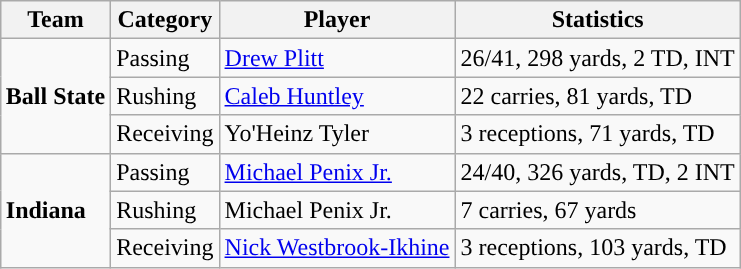<table class="wikitable" style="float: right;">
<tr>
<th>Team</th>
<th>Category</th>
<th>Player</th>
<th>Statistics</th>
</tr>
<tr>
<td rowspan=3><strong>Ball State</strong></td>
<td>Passing</td>
<td><a href='#'>Drew Plitt</a></td>
<td>26/41, 298 yards, 2 TD, INT</td>
</tr>
<tr>
<td>Rushing</td>
<td><a href='#'>Caleb Huntley</a></td>
<td>22 carries, 81 yards, TD</td>
</tr>
<tr>
<td>Receiving</td>
<td>Yo'Heinz Tyler</td>
<td>3 receptions, 71 yards, TD</td>
</tr>
<tr>
<td rowspan=3><strong>Indiana</strong></td>
<td>Passing</td>
<td><a href='#'>Michael Penix Jr.</a></td>
<td>24/40, 326 yards, TD, 2 INT</td>
</tr>
<tr>
<td>Rushing</td>
<td>Michael Penix Jr.</td>
<td>7 carries, 67 yards</td>
</tr>
<tr>
<td>Receiving</td>
<td><a href='#'>Nick Westbrook-Ikhine</a></td>
<td>3 receptions, 103 yards, TD</td>
</tr>
</table>
